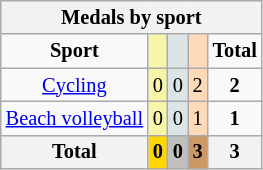<table class="wikitable" style="font-size:85%; text-align:center;">
<tr style="background:#efefef;">
<th colspan=5><strong>Medals by sport</strong></th>
</tr>
<tr>
<td><strong>Sport</strong></td>
<td style="background:#f7f6a8;"></td>
<td style="background:#dce5e5;"></td>
<td style="background:#ffdab9;"></td>
<td><strong>Total</strong></td>
</tr>
<tr>
<td><a href='#'>Cycling</a></td>
<td style="background:#F7F6A8;">0</td>
<td style="background:#DCE5E5;">0</td>
<td style="background:#FFDAB9;">2</td>
<td><strong>2</strong></td>
</tr>
<tr>
<td><a href='#'>Beach volleyball</a></td>
<td style="background:#F7F6A8;">0</td>
<td style="background:#DCE5E5;">0</td>
<td style="background:#FFDAB9;">1</td>
<td><strong>1</strong></td>
</tr>
<tr>
<th>Total</th>
<th style="background:gold;"  >0</th>
<th style="background:silver;">0</th>
<th style="background:#c96;"  >3</th>
<th>3</th>
</tr>
</table>
